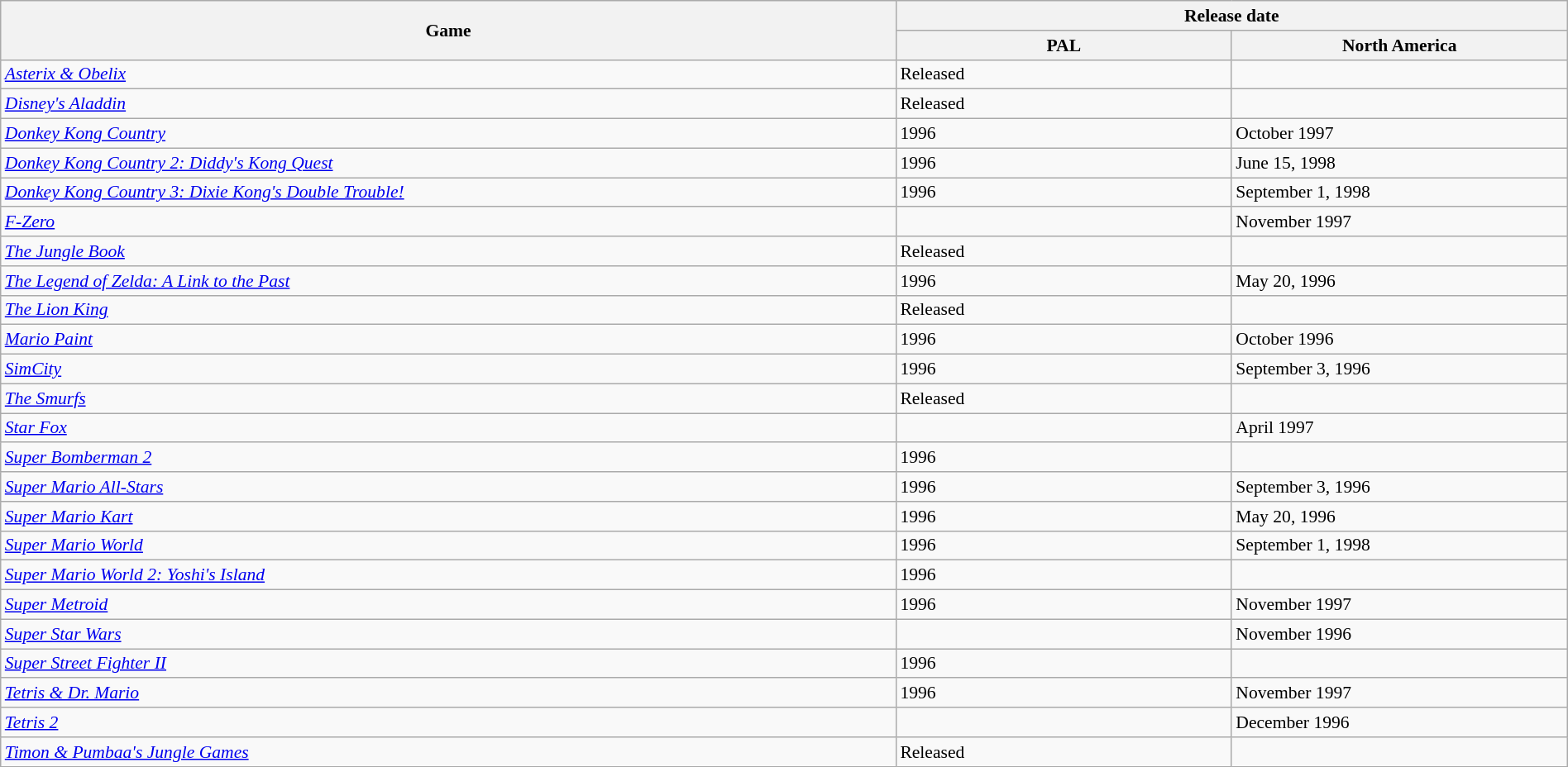<table class="wikitable sortable" style="width: 100%; font-size: 90%">
<tr>
<th width=40% rowspan=2>Game</th>
<th width=30% colspan=2>Release date</th>
</tr>
<tr>
<th width=15%>PAL</th>
<th width=15%>North America</th>
</tr>
<tr>
<td><a href='#'><em>Asterix & Obelix</em></a></td>
<td>Released</td>
<td></td>
</tr>
<tr>
<td><em><a href='#'>Disney's Aladdin</a></em></td>
<td>Released</td>
<td></td>
</tr>
<tr>
<td><em><a href='#'>Donkey Kong Country</a></em></td>
<td>1996</td>
<td>October 1997</td>
</tr>
<tr>
<td><em><a href='#'>Donkey Kong Country 2: Diddy's Kong Quest</a></em></td>
<td>1996</td>
<td>June 15, 1998</td>
</tr>
<tr>
<td><em><a href='#'>Donkey Kong Country 3: Dixie Kong's Double Trouble!</a></em></td>
<td>1996</td>
<td>September 1, 1998</td>
</tr>
<tr>
<td><em><a href='#'>F-Zero</a></em></td>
<td></td>
<td>November 1997</td>
</tr>
<tr>
<td data-sort-value="Jungle Book, The"><em><a href='#'>The Jungle Book</a></em></td>
<td>Released</td>
<td></td>
</tr>
<tr>
<td data-sort-value="Legend of Zelda: A Link to the Past, The"><em><a href='#'>The Legend of Zelda: A Link to the Past</a></em></td>
<td>1996</td>
<td>May 20, 1996</td>
</tr>
<tr>
<td data-sort-value="Lion King, The"><em><a href='#'>The Lion King</a></em></td>
<td>Released</td>
<td></td>
</tr>
<tr>
<td><em><a href='#'>Mario Paint</a></em></td>
<td>1996</td>
<td>October 1996</td>
</tr>
<tr>
<td><em><a href='#'>SimCity</a></em></td>
<td>1996</td>
<td>September 3, 1996</td>
</tr>
<tr>
<td data-sort-value="Smurfs, The"><em><a href='#'>The Smurfs</a></em></td>
<td>Released</td>
<td></td>
</tr>
<tr>
<td><em><a href='#'>Star Fox</a></em></td>
<td></td>
<td>April 1997</td>
</tr>
<tr>
<td><em><a href='#'>Super Bomberman 2</a></em></td>
<td>1996</td>
<td></td>
</tr>
<tr>
<td><em><a href='#'>Super Mario All-Stars</a></em></td>
<td>1996</td>
<td>September 3, 1996</td>
</tr>
<tr>
<td><em><a href='#'>Super Mario Kart</a></em></td>
<td>1996</td>
<td>May 20, 1996</td>
</tr>
<tr>
<td><em><a href='#'>Super Mario World</a></em></td>
<td>1996</td>
<td>September 1, 1998</td>
</tr>
<tr>
<td><em><a href='#'>Super Mario World 2: Yoshi's Island</a></em></td>
<td>1996</td>
<td></td>
</tr>
<tr>
<td><em><a href='#'>Super Metroid</a></em></td>
<td>1996</td>
<td>November 1997</td>
</tr>
<tr>
<td><em><a href='#'>Super Star Wars</a></em></td>
<td></td>
<td>November 1996</td>
</tr>
<tr>
<td><em><a href='#'>Super Street Fighter II</a></em></td>
<td>1996</td>
<td></td>
</tr>
<tr>
<td><em><a href='#'>Tetris & Dr. Mario</a></em></td>
<td>1996</td>
<td>November 1997</td>
</tr>
<tr>
<td><em><a href='#'>Tetris 2</a></em></td>
<td></td>
<td>December 1996</td>
</tr>
<tr>
<td><em><a href='#'>Timon & Pumbaa's Jungle Games</a></em></td>
<td>Released</td>
<td></td>
</tr>
</table>
